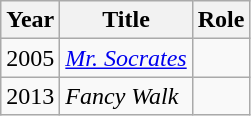<table class="wikitable">
<tr>
<th>Year</th>
<th>Title</th>
<th>Role</th>
</tr>
<tr>
<td>2005</td>
<td><em><a href='#'>Mr. Socrates</a></em></td>
<td></td>
</tr>
<tr>
<td>2013</td>
<td><em>Fancy Walk</em></td>
<td></td>
</tr>
</table>
